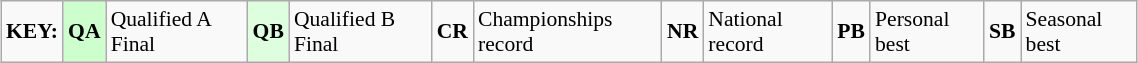<table class="wikitable" style="margin:0.5em auto; font-size:90%;position:relative;" width=60%>
<tr>
<td><strong>KEY:</strong></td>
<td bgcolor=ccffcc align=center><strong>QA</strong></td>
<td>Qualified A Final</td>
<td bgcolor=ddffdd align=center><strong>QB</strong></td>
<td>Qualified B Final</td>
<td align=center><strong>CR</strong></td>
<td>Championships record</td>
<td align=center><strong>NR</strong></td>
<td>National record</td>
<td align=center><strong>PB</strong></td>
<td>Personal best</td>
<td align=center><strong>SB</strong></td>
<td>Seasonal best</td>
</tr>
</table>
